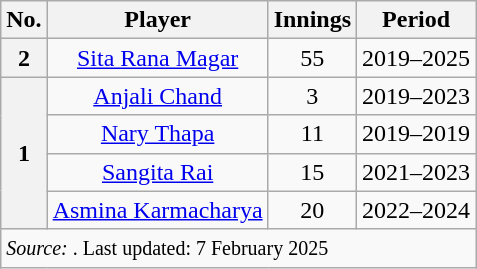<table class="wikitable" style="text-align: center;">
<tr>
<th>No.</th>
<th>Player</th>
<th>Innings</th>
<th>Period</th>
</tr>
<tr>
<th>2</th>
<td><a href='#'>Sita Rana Magar</a></td>
<td>55</td>
<td>2019–2025</td>
</tr>
<tr>
<th rowspan="4">1</th>
<td><a href='#'>Anjali Chand</a></td>
<td>3</td>
<td>2019–2023</td>
</tr>
<tr>
<td><a href='#'>Nary Thapa</a></td>
<td>11</td>
<td>2019–2019</td>
</tr>
<tr>
<td><a href='#'>Sangita Rai</a></td>
<td>15</td>
<td>2021–2023</td>
</tr>
<tr>
<td><a href='#'>Asmina Karmacharya</a></td>
<td>20</td>
<td>2022–2024</td>
</tr>
<tr>
<td colspan="4" style="text-align:left;"><small><em>Source: </em>. Last updated: 7 February 2025</small></td>
</tr>
</table>
